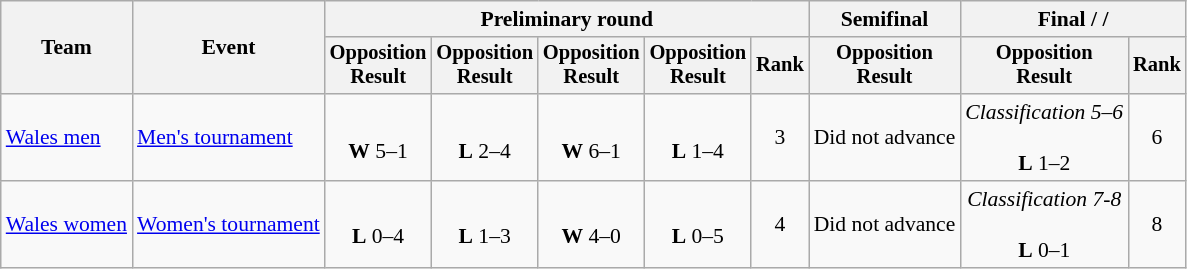<table class=wikitable style=font-size:90%;text-align:center>
<tr>
<th rowspan=2>Team</th>
<th rowspan=2>Event</th>
<th colspan=5>Preliminary round</th>
<th>Semifinal</th>
<th colspan=2>Final /  / </th>
</tr>
<tr style=font-size:95%>
<th>Opposition<br>Result</th>
<th>Opposition<br>Result</th>
<th>Opposition<br>Result</th>
<th>Opposition<br>Result</th>
<th>Rank</th>
<th>Opposition<br>Result</th>
<th>Opposition<br>Result</th>
<th>Rank</th>
</tr>
<tr>
<td align=left><a href='#'>Wales men</a></td>
<td align=left><a href='#'>Men's tournament</a></td>
<td><br><strong>W</strong> 5–1</td>
<td><br><strong>L</strong> 2–4</td>
<td><br><strong>W</strong> 6–1</td>
<td><br><strong>L</strong> 1–4</td>
<td>3</td>
<td>Did not advance</td>
<td><em>Classification 5–6</em><br><br><strong>L</strong> 1–2</td>
<td>6</td>
</tr>
<tr>
<td align=left><a href='#'>Wales women</a></td>
<td align=left><a href='#'>Women's tournament</a></td>
<td><br><strong>L</strong> 0–4</td>
<td><br><strong>L</strong> 1–3</td>
<td><br><strong>W</strong> 4–0</td>
<td><br><strong>L</strong> 0–5</td>
<td>4</td>
<td>Did not advance</td>
<td><em>Classification 7-8</em><br><br><strong>L</strong> 0–1</td>
<td>8</td>
</tr>
</table>
